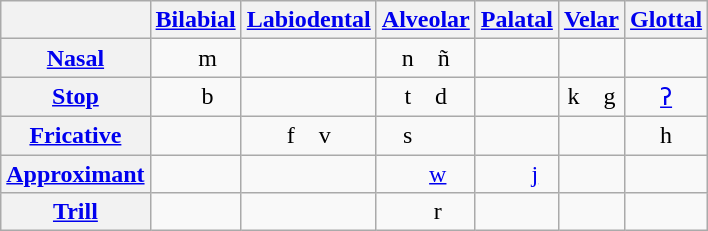<table class="wikitable" style="text-align:center">
<tr>
<th></th>
<th><a href='#'>Bilabial</a></th>
<th><a href='#'>Labiodental</a></th>
<th><a href='#'>Alveolar</a></th>
<th><a href='#'>Palatal</a></th>
<th><a href='#'>Velar</a></th>
<th><a href='#'>Glottal</a></th>
</tr>
<tr>
<th><a href='#'>Nasal</a></th>
<td>    m</td>
<td></td>
<td>n    ñ</td>
<td></td>
<td></td>
<td></td>
</tr>
<tr>
<th><a href='#'>Stop</a></th>
<td>    b</td>
<td></td>
<td>t     d</td>
<td></td>
<td>k    g</td>
<td><a href='#'>ʔ</a></td>
</tr>
<tr>
<th><a href='#'>Fricative</a></th>
<td></td>
<td>f    v</td>
<td>s       </td>
<td></td>
<td></td>
<td>h</td>
</tr>
<tr>
<th><a href='#'>Approximant</a></th>
<td></td>
<td></td>
<td>    <a href='#'>w</a></td>
<td>      <a href='#'>j</a></td>
<td></td>
<td></td>
</tr>
<tr>
<th><a href='#'>Trill</a></th>
<td></td>
<td></td>
<td>    r</td>
<td></td>
<td></td>
<td></td>
</tr>
</table>
